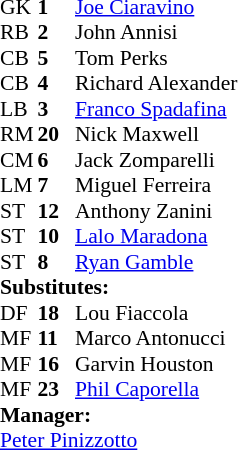<table style="font-size: 90%" cellspacing="0" cellpadding="0">
<tr>
<th width="25"></th>
<th width="25"></th>
</tr>
<tr>
<td>GK</td>
<td><strong>1</strong></td>
<td> <a href='#'>Joe Ciaravino</a></td>
<td></td>
<td></td>
</tr>
<tr>
<td>RB</td>
<td><strong>2</strong></td>
<td>John Annisi</td>
</tr>
<tr>
<td>CB</td>
<td><strong>5</strong></td>
<td> Tom Perks </td>
</tr>
<tr>
<td>CB</td>
<td><strong>4</strong></td>
<td> Richard Alexander </td>
</tr>
<tr>
<td>LB</td>
<td><strong>3</strong></td>
<td> <a href='#'>Franco Spadafina</a></td>
</tr>
<tr>
<td>RM</td>
<td><strong>20</strong></td>
<td>Nick Maxwell</td>
<td></td>
<td></td>
</tr>
<tr>
<td>CM</td>
<td><strong>6</strong></td>
<td>Jack Zomparelli</td>
<td></td>
<td></td>
</tr>
<tr>
<td>LM</td>
<td><strong>7</strong></td>
<td>Miguel Ferreira</td>
<td></td>
<td></td>
</tr>
<tr>
<td>ST</td>
<td><strong>12</strong></td>
<td>Anthony Zanini</td>
<td></td>
<td></td>
</tr>
<tr>
<td>ST</td>
<td><strong>10</strong></td>
<td> <a href='#'>Lalo Maradona</a></td>
<td></td>
<td></td>
</tr>
<tr>
<td>ST</td>
<td><strong>8</strong></td>
<td> <a href='#'>Ryan Gamble</a></td>
<td></td>
<td></td>
</tr>
<tr>
<td colspan=3><strong>Substitutes:</strong></td>
</tr>
<tr>
<td>DF</td>
<td><strong>18</strong></td>
<td>Lou Fiaccola</td>
<td></td>
<td></td>
</tr>
<tr>
<td>MF</td>
<td><strong>11</strong></td>
<td> Marco Antonucci</td>
<td></td>
<td></td>
</tr>
<tr>
<td>MF</td>
<td><strong>16</strong></td>
<td>Garvin Houston</td>
<td></td>
<td></td>
</tr>
<tr>
<td>MF</td>
<td><strong>23</strong></td>
<td> <a href='#'>Phil Caporella</a></td>
<td></td>
<td></td>
</tr>
<tr>
<td colspan=3><strong>Manager:</strong></td>
</tr>
<tr>
<td colspan=4> <a href='#'>Peter Pinizzotto</a></td>
</tr>
</table>
